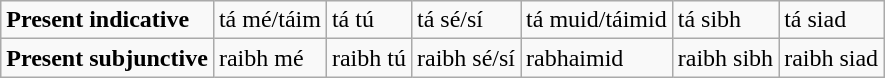<table class="wikitable">
<tr>
<td><strong>Present indicative</strong></td>
<td>tá mé/táim</td>
<td>tá tú</td>
<td>tá sé/sí</td>
<td>tá muid/táimid</td>
<td>tá sibh</td>
<td>tá siad</td>
</tr>
<tr>
<td><strong>Present subjunctive</strong></td>
<td>raibh mé</td>
<td>raibh tú</td>
<td>raibh sé/sí</td>
<td>rabhaimid</td>
<td>raibh sibh</td>
<td>raibh siad</td>
</tr>
</table>
